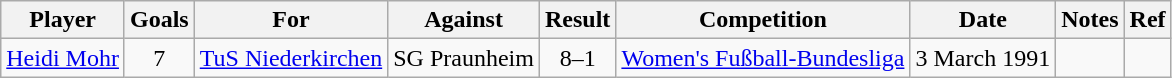<table class="wikitable" style="text-align:center;">
<tr>
<th>Player</th>
<th>Goals</th>
<th>For</th>
<th>Against</th>
<th>Result</th>
<th>Competition</th>
<th>Date</th>
<th>Notes</th>
<th>Ref</th>
</tr>
<tr>
<td align="left"><a href='#'>Heidi Mohr</a></td>
<td>7</td>
<td><a href='#'>TuS Niederkirchen</a></td>
<td>SG Praunheim</td>
<td>8–1</td>
<td><a href='#'>Women's Fußball-Bundesliga</a></td>
<td>3 March 1991</td>
<td></td>
<td></td>
</tr>
</table>
